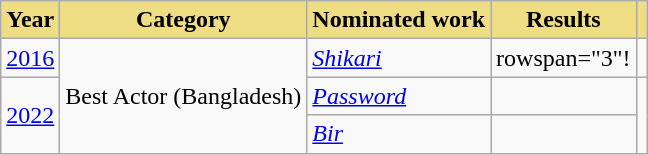<table class="wikitable" style="width=80%;">
<tr>
<th style="background:#EEDD82;">Year</th>
<th style="background:#EEDD82;">Category</th>
<th style="background:#EEDD82;">Nominated work</th>
<th style="background:#EEDD82;">Results</th>
<th style="background:#EEDD82;"></th>
</tr>
<tr>
<td><a href='#'>2016</a></td>
<td rowspan="3">Best Actor (Bangladesh)</td>
<td><em><a href='#'>Shikari</a></em></td>
<td>rowspan="3"! </td>
<td></td>
</tr>
<tr>
<td rowspan="2"><a href='#'>2022</a></td>
<td><em><a href='#'>Password</a></em></td>
<td></td>
</tr>
<tr>
<td><em><a href='#'>Bir</a></em></td>
<td></td>
</tr>
</table>
